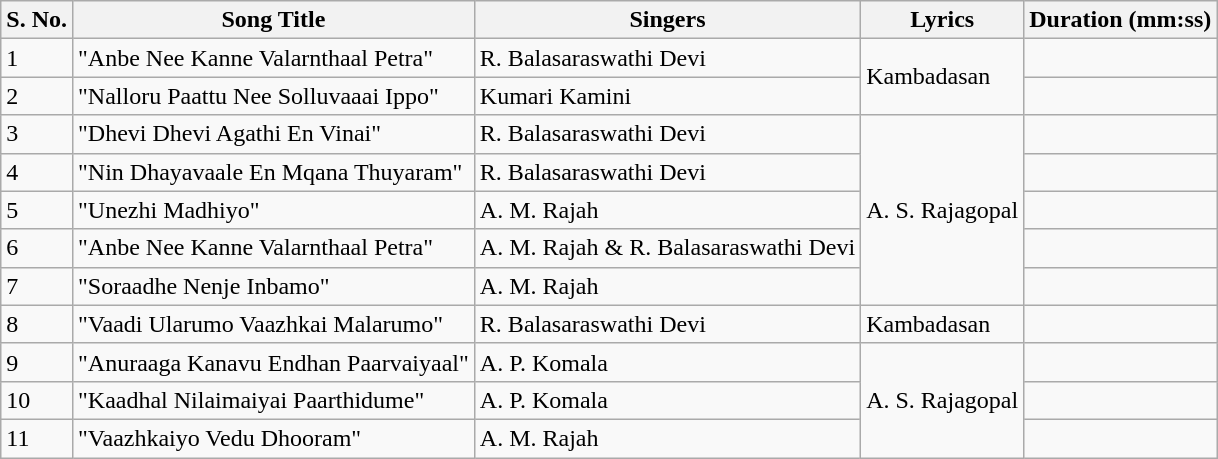<table class="wikitable">
<tr>
<th>S. No.</th>
<th>Song Title</th>
<th>Singers</th>
<th>Lyrics</th>
<th>Duration (mm:ss)</th>
</tr>
<tr>
<td>1</td>
<td>"Anbe Nee Kanne Valarnthaal Petra"</td>
<td>R. Balasaraswathi Devi</td>
<td rowspan=2>Kambadasan</td>
<td></td>
</tr>
<tr>
<td>2</td>
<td>"Nalloru Paattu Nee Solluvaaai Ippo"</td>
<td>Kumari Kamini</td>
<td></td>
</tr>
<tr>
<td>3</td>
<td>"Dhevi Dhevi Agathi En Vinai"</td>
<td>R. Balasaraswathi Devi</td>
<td rowspan=5>A. S. Rajagopal</td>
<td></td>
</tr>
<tr>
<td>4</td>
<td>"Nin Dhayavaale En Mqana Thuyaram"</td>
<td>R. Balasaraswathi Devi</td>
<td></td>
</tr>
<tr>
<td>5</td>
<td>"Unezhi Madhiyo"</td>
<td>A. M. Rajah</td>
<td></td>
</tr>
<tr>
<td>6</td>
<td>"Anbe Nee Kanne Valarnthaal Petra"</td>
<td>A. M. Rajah & R. Balasaraswathi Devi</td>
<td></td>
</tr>
<tr>
<td>7</td>
<td>"Soraadhe Nenje Inbamo"</td>
<td>A. M. Rajah</td>
<td></td>
</tr>
<tr>
<td>8</td>
<td>"Vaadi Ularumo Vaazhkai Malarumo"</td>
<td>R. Balasaraswathi Devi</td>
<td>Kambadasan</td>
<td></td>
</tr>
<tr>
<td>9</td>
<td>"Anuraaga Kanavu Endhan Paarvaiyaal"</td>
<td>A. P. Komala</td>
<td rowspan=3>A. S. Rajagopal</td>
<td></td>
</tr>
<tr>
<td>10</td>
<td>"Kaadhal Nilaimaiyai Paarthidume"</td>
<td>A. P. Komala</td>
<td></td>
</tr>
<tr>
<td>11</td>
<td>"Vaazhkaiyo Vedu Dhooram"</td>
<td>A. M. Rajah</td>
<td></td>
</tr>
</table>
